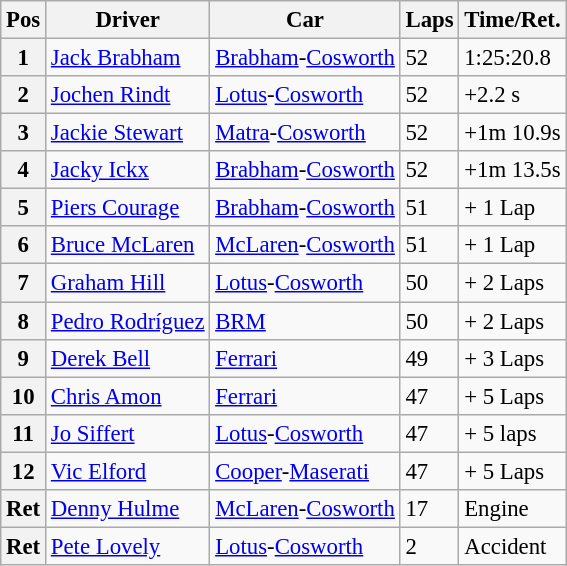<table class="wikitable" style="font-size: 95%;">
<tr>
<th>Pos</th>
<th>Driver</th>
<th>Car</th>
<th>Laps</th>
<th>Time/Ret.</th>
</tr>
<tr>
<th>1</th>
<td> <a href='#'>Jack Brabham</a></td>
<td><a href='#'>Brabham</a>-<a href='#'>Cosworth</a></td>
<td>52</td>
<td>1:25:20.8</td>
</tr>
<tr>
<th>2</th>
<td> <a href='#'>Jochen Rindt</a></td>
<td><a href='#'>Lotus</a>-<a href='#'>Cosworth</a></td>
<td>52</td>
<td>+2.2 s</td>
</tr>
<tr>
<th>3</th>
<td> <a href='#'>Jackie Stewart</a></td>
<td><a href='#'>Matra</a>-<a href='#'>Cosworth</a></td>
<td>52</td>
<td>+1m 10.9s</td>
</tr>
<tr>
<th>4</th>
<td> <a href='#'>Jacky Ickx</a></td>
<td><a href='#'>Brabham</a>-<a href='#'>Cosworth</a></td>
<td>52</td>
<td>+1m 13.5s</td>
</tr>
<tr>
<th>5</th>
<td> <a href='#'>Piers Courage</a></td>
<td><a href='#'>Brabham</a>-<a href='#'>Cosworth</a></td>
<td>51</td>
<td>+ 1 Lap</td>
</tr>
<tr>
<th>6</th>
<td> <a href='#'>Bruce McLaren</a></td>
<td><a href='#'>McLaren</a>-<a href='#'>Cosworth</a></td>
<td>51</td>
<td>+ 1 Lap</td>
</tr>
<tr>
<th>7</th>
<td> <a href='#'>Graham Hill</a></td>
<td><a href='#'>Lotus</a>-<a href='#'>Cosworth</a></td>
<td>50</td>
<td>+ 2 Laps</td>
</tr>
<tr>
<th>8</th>
<td> <a href='#'>Pedro Rodríguez</a></td>
<td><a href='#'>BRM</a></td>
<td>50</td>
<td>+ 2 Laps</td>
</tr>
<tr>
<th>9</th>
<td> <a href='#'>Derek Bell</a></td>
<td><a href='#'>Ferrari</a></td>
<td>49</td>
<td>+ 3 Laps</td>
</tr>
<tr>
<th>10</th>
<td> <a href='#'>Chris Amon</a></td>
<td><a href='#'>Ferrari</a></td>
<td>47</td>
<td>+ 5 Laps</td>
</tr>
<tr>
<th>11</th>
<td>  <a href='#'>Jo Siffert</a></td>
<td><a href='#'>Lotus</a>-<a href='#'>Cosworth</a></td>
<td>47</td>
<td>+ 5 laps</td>
</tr>
<tr>
<th>12</th>
<td> <a href='#'>Vic Elford</a></td>
<td><a href='#'>Cooper</a>-<a href='#'>Maserati</a></td>
<td>47</td>
<td>+ 5 Laps</td>
</tr>
<tr>
<th>Ret</th>
<td> <a href='#'>Denny Hulme</a></td>
<td><a href='#'>McLaren</a>-<a href='#'>Cosworth</a></td>
<td>17</td>
<td>Engine</td>
</tr>
<tr>
<th>Ret</th>
<td> <a href='#'>Pete Lovely</a></td>
<td><a href='#'>Lotus</a>-<a href='#'>Cosworth</a></td>
<td>2</td>
<td>Accident</td>
</tr>
</table>
